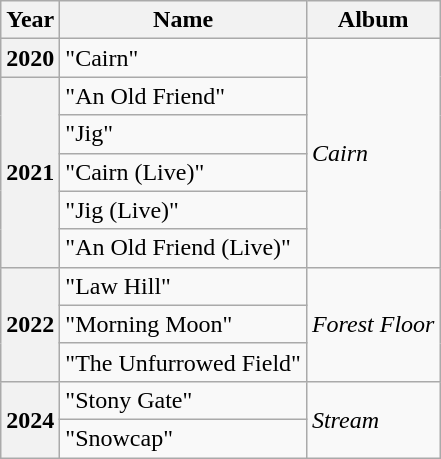<table class="wikitable plainrowheaders">
<tr>
<th scope="col">Year</th>
<th scope="col">Name</th>
<th scope="col">Album</th>
</tr>
<tr>
<th scope="row">2020</th>
<td>"Cairn"</td>
<td rowspan="6"><em>Cairn</em></td>
</tr>
<tr>
<th scope="row" rowspan="5">2021</th>
<td>"An Old Friend"</td>
</tr>
<tr>
<td>"Jig"</td>
</tr>
<tr>
<td>"Cairn (Live)"</td>
</tr>
<tr>
<td>"Jig (Live)"</td>
</tr>
<tr>
<td>"An Old Friend (Live)"</td>
</tr>
<tr>
<th scope="row" rowspan="3">2022</th>
<td>"Law Hill"</td>
<td rowspan="3"><em>Forest Floor</em></td>
</tr>
<tr>
<td>"Morning Moon"</td>
</tr>
<tr>
<td>"The Unfurrowed Field"</td>
</tr>
<tr>
<th scope="row" rowspan="2">2024</th>
<td>"Stony Gate"</td>
<td rowspan="2"><em>Stream</em></td>
</tr>
<tr>
<td>"Snowcap"</td>
</tr>
</table>
